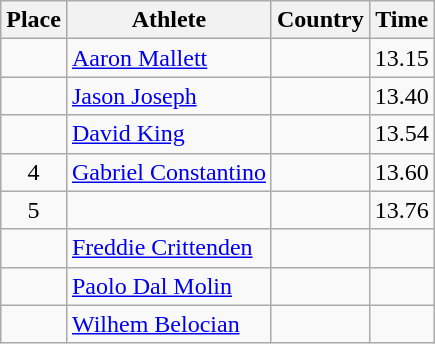<table class="wikitable mw-datatable sortable">
<tr>
<th>Place</th>
<th>Athlete</th>
<th>Country</th>
<th>Time</th>
</tr>
<tr>
<td align=center></td>
<td><a href='#'>Aaron Mallett</a></td>
<td></td>
<td>13.15 </td>
</tr>
<tr>
<td align=center></td>
<td><a href='#'>Jason Joseph</a></td>
<td></td>
<td>13.40</td>
</tr>
<tr>
<td align=center></td>
<td><a href='#'>David King</a></td>
<td></td>
<td>13.54</td>
</tr>
<tr>
<td align=center>4</td>
<td><a href='#'>Gabriel Constantino</a></td>
<td></td>
<td>13.60</td>
</tr>
<tr>
<td align=center>5</td>
<td></td>
<td></td>
<td>13.76</td>
</tr>
<tr>
<td align=center></td>
<td><a href='#'>Freddie Crittenden</a></td>
<td></td>
<td></td>
</tr>
<tr>
<td align=center></td>
<td><a href='#'>Paolo Dal Molin</a></td>
<td></td>
<td></td>
</tr>
<tr>
<td align=center></td>
<td><a href='#'>Wilhem Belocian</a></td>
<td></td>
<td></td>
</tr>
</table>
